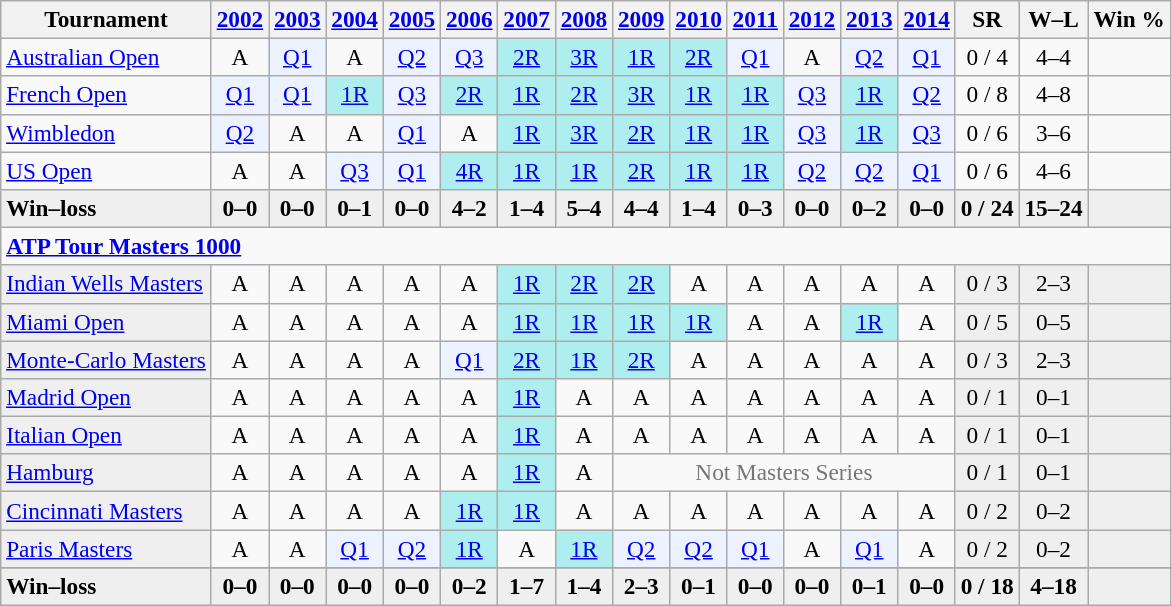<table class=wikitable style=text-align:center;font-size:97%>
<tr>
<th>Tournament</th>
<th><a href='#'>2002</a></th>
<th><a href='#'>2003</a></th>
<th><a href='#'>2004</a></th>
<th><a href='#'>2005</a></th>
<th><a href='#'>2006</a></th>
<th><a href='#'>2007</a></th>
<th><a href='#'>2008</a></th>
<th><a href='#'>2009</a></th>
<th><a href='#'>2010</a></th>
<th><a href='#'>2011</a></th>
<th><a href='#'>2012</a></th>
<th><a href='#'>2013</a></th>
<th><a href='#'>2014</a></th>
<th>SR</th>
<th>W–L</th>
<th>Win %</th>
</tr>
<tr>
<td align=left><a href='#'>Australian Open</a></td>
<td>A</td>
<td bgcolor=ecf2ff><a href='#'>Q1</a></td>
<td>A</td>
<td bgcolor=ecf2ff><a href='#'>Q2</a></td>
<td bgcolor=ecf2ff><a href='#'>Q3</a></td>
<td bgcolor=afeeee><a href='#'>2R</a></td>
<td bgcolor=afeeee><a href='#'>3R</a></td>
<td bgcolor=afeeee><a href='#'>1R</a></td>
<td bgcolor=afeeee><a href='#'>2R</a></td>
<td bgcolor=ecf2ff><a href='#'>Q1</a></td>
<td>A</td>
<td bgcolor=ecf2ff><a href='#'>Q2</a></td>
<td bgcolor=ecf2ff><a href='#'>Q1</a></td>
<td>0 / 4</td>
<td>4–4</td>
<td></td>
</tr>
<tr>
<td align=left><a href='#'>French Open</a></td>
<td bgcolor=ecf2ff><a href='#'>Q1</a></td>
<td bgcolor=ecf2ff><a href='#'>Q1</a></td>
<td bgcolor=afeeee><a href='#'>1R</a></td>
<td bgcolor=ecf2ff><a href='#'>Q3</a></td>
<td bgcolor=afeeee><a href='#'>2R</a></td>
<td bgcolor=afeeee><a href='#'>1R</a></td>
<td bgcolor=afeeee><a href='#'>2R</a></td>
<td bgcolor=afeeee><a href='#'>3R</a></td>
<td bgcolor=afeeee><a href='#'>1R</a></td>
<td bgcolor=afeeee><a href='#'>1R</a></td>
<td bgcolor=ecf2ff><a href='#'>Q3</a></td>
<td bgcolor=afeeee><a href='#'>1R</a></td>
<td bgcolor=ecf2ff><a href='#'>Q2</a></td>
<td>0 / 8</td>
<td>4–8</td>
<td></td>
</tr>
<tr>
<td align=left><a href='#'>Wimbledon</a></td>
<td bgcolor=ecf2ff><a href='#'>Q2</a></td>
<td>A</td>
<td>A</td>
<td bgcolor=ecf2ff><a href='#'>Q1</a></td>
<td>A</td>
<td bgcolor=afeeee><a href='#'>1R</a></td>
<td bgcolor=afeeee><a href='#'>3R</a></td>
<td bgcolor=afeeee><a href='#'>2R</a></td>
<td bgcolor=afeeee><a href='#'>1R</a></td>
<td bgcolor=afeeee><a href='#'>1R</a></td>
<td bgcolor=ecf2ff><a href='#'>Q3</a></td>
<td bgcolor=afeeee><a href='#'>1R</a></td>
<td bgcolor=ecf2ff><a href='#'>Q3</a></td>
<td>0 / 6</td>
<td>3–6</td>
<td></td>
</tr>
<tr>
<td align=left><a href='#'>US Open</a></td>
<td>A</td>
<td>A</td>
<td bgcolor=ecf2ff><a href='#'>Q3</a></td>
<td bgcolor=ecf2ff><a href='#'>Q1</a></td>
<td bgcolor=afeeee><a href='#'>4R</a></td>
<td bgcolor=afeeee><a href='#'>1R</a></td>
<td bgcolor=afeeee><a href='#'>1R</a></td>
<td bgcolor=afeeee><a href='#'>2R</a></td>
<td bgcolor=afeeee><a href='#'>1R</a></td>
<td bgcolor=afeeee><a href='#'>1R</a></td>
<td bgcolor=ecf2ff><a href='#'>Q2</a></td>
<td bgcolor=ecf2ff><a href='#'>Q2</a></td>
<td bgcolor=ecf2ff><a href='#'>Q1</a></td>
<td>0 / 6</td>
<td>4–6</td>
<td></td>
</tr>
<tr style=font-weight:bold;background:#efefef>
<td style=text-align:left>Win–loss</td>
<td>0–0</td>
<td>0–0</td>
<td>0–1</td>
<td>0–0</td>
<td>4–2</td>
<td>1–4</td>
<td>5–4</td>
<td>4–4</td>
<td>1–4</td>
<td>0–3</td>
<td>0–0</td>
<td>0–2</td>
<td>0–0</td>
<td>0 / 24</td>
<td>15–24</td>
<td></td>
</tr>
<tr>
<td colspan=25 style=text-align:left><strong><a href='#'>ATP Tour Masters 1000</a></strong></td>
</tr>
<tr>
<td bgcolor=efefef align=left><a href='#'>Indian Wells Masters</a></td>
<td>A</td>
<td>A</td>
<td>A</td>
<td>A</td>
<td>A</td>
<td bgcolor=afeeee><a href='#'>1R</a></td>
<td bgcolor=afeeee><a href='#'>2R</a></td>
<td bgcolor=afeeee><a href='#'>2R</a></td>
<td>A</td>
<td>A</td>
<td>A</td>
<td>A</td>
<td>A</td>
<td bgcolor=efefef>0 / 3</td>
<td bgcolor=efefef>2–3</td>
<td bgcolor=efefef></td>
</tr>
<tr>
<td bgcolor=efefef align=left><a href='#'>Miami Open</a></td>
<td>A</td>
<td>A</td>
<td>A</td>
<td>A</td>
<td>A</td>
<td bgcolor=afeeee><a href='#'>1R</a></td>
<td bgcolor=afeeee><a href='#'>1R</a></td>
<td bgcolor=afeeee><a href='#'>1R</a></td>
<td bgcolor=afeeee><a href='#'>1R</a></td>
<td>A</td>
<td>A</td>
<td bgcolor=afeeee><a href='#'>1R</a></td>
<td>A</td>
<td bgcolor=efefef>0 / 5</td>
<td bgcolor=efefef>0–5</td>
<td bgcolor=efefef></td>
</tr>
<tr>
<td bgcolor=efefef align=left><a href='#'>Monte-Carlo Masters</a></td>
<td>A</td>
<td>A</td>
<td>A</td>
<td>A</td>
<td bgcolor=ecf2ff><a href='#'>Q1</a></td>
<td bgcolor=afeeee><a href='#'>2R</a></td>
<td bgcolor=afeeee><a href='#'>1R</a></td>
<td bgcolor=afeeee><a href='#'>2R</a></td>
<td>A</td>
<td>A</td>
<td>A</td>
<td>A</td>
<td>A</td>
<td bgcolor=efefef>0 / 3</td>
<td bgcolor=efefef>2–3</td>
<td bgcolor=efefef></td>
</tr>
<tr>
<td bgcolor=efefef align=left><a href='#'>Madrid Open</a></td>
<td>A</td>
<td>A</td>
<td>A</td>
<td>A</td>
<td>A</td>
<td bgcolor=afeeee><a href='#'>1R</a></td>
<td>A</td>
<td>A</td>
<td>A</td>
<td>A</td>
<td>A</td>
<td>A</td>
<td>A</td>
<td bgcolor=efefef>0 / 1</td>
<td bgcolor=efefef>0–1</td>
<td bgcolor=efefef></td>
</tr>
<tr>
<td bgcolor=efefef align=left><a href='#'>Italian Open</a></td>
<td>A</td>
<td>A</td>
<td>A</td>
<td>A</td>
<td>A</td>
<td bgcolor=afeeee><a href='#'>1R</a></td>
<td>A</td>
<td>A</td>
<td>A</td>
<td>A</td>
<td>A</td>
<td>A</td>
<td>A</td>
<td bgcolor=efefef>0 / 1</td>
<td bgcolor=efefef>0–1</td>
<td bgcolor=efefef></td>
</tr>
<tr>
<td bgcolor=efefef align=left><a href='#'>Hamburg</a></td>
<td>A</td>
<td>A</td>
<td>A</td>
<td>A</td>
<td>A</td>
<td bgcolor=afeeee><a href='#'>1R</a></td>
<td>A</td>
<td colspan=6 style=color:#767676>Not Masters Series</td>
<td bgcolor=efefef>0 / 1</td>
<td bgcolor=efefef>0–1</td>
<td bgcolor=efefef></td>
</tr>
<tr>
<td bgcolor=efefef align=left><a href='#'>Cincinnati Masters</a></td>
<td>A</td>
<td>A</td>
<td>A</td>
<td>A</td>
<td bgcolor=afeeee><a href='#'>1R</a></td>
<td bgcolor=afeeee><a href='#'>1R</a></td>
<td>A</td>
<td>A</td>
<td>A</td>
<td>A</td>
<td>A</td>
<td>A</td>
<td>A</td>
<td bgcolor=efefef>0 / 2</td>
<td bgcolor=efefef>0–2</td>
<td bgcolor=efefef></td>
</tr>
<tr>
<td bgcolor=efefef align=left><a href='#'>Paris Masters</a></td>
<td>A</td>
<td>A</td>
<td bgcolor=ecf2ff><a href='#'>Q1</a></td>
<td bgcolor=ecf2ff><a href='#'>Q2</a></td>
<td bgcolor=afeeee><a href='#'>1R</a></td>
<td>A</td>
<td bgcolor=afeeee><a href='#'>1R</a></td>
<td bgcolor=ecf2ff><a href='#'>Q2</a></td>
<td bgcolor=ecf2ff><a href='#'>Q2</a></td>
<td bgcolor=ecf2ff><a href='#'>Q1</a></td>
<td>A</td>
<td bgcolor=ecf2ff><a href='#'>Q1</a></td>
<td>A</td>
<td bgcolor=efefef>0 / 2</td>
<td bgcolor=efefef>0–2</td>
<td bgcolor=efefef></td>
</tr>
<tr>
</tr>
<tr style=font-weight:bold;background:#efefef>
<td style=text-align:left>Win–loss</td>
<td>0–0</td>
<td>0–0</td>
<td>0–0</td>
<td>0–0</td>
<td>0–2</td>
<td>1–7</td>
<td>1–4</td>
<td>2–3</td>
<td>0–1</td>
<td>0–0</td>
<td>0–0</td>
<td>0–1</td>
<td>0–0</td>
<td>0 / 18</td>
<td>4–18</td>
<td></td>
</tr>
</table>
